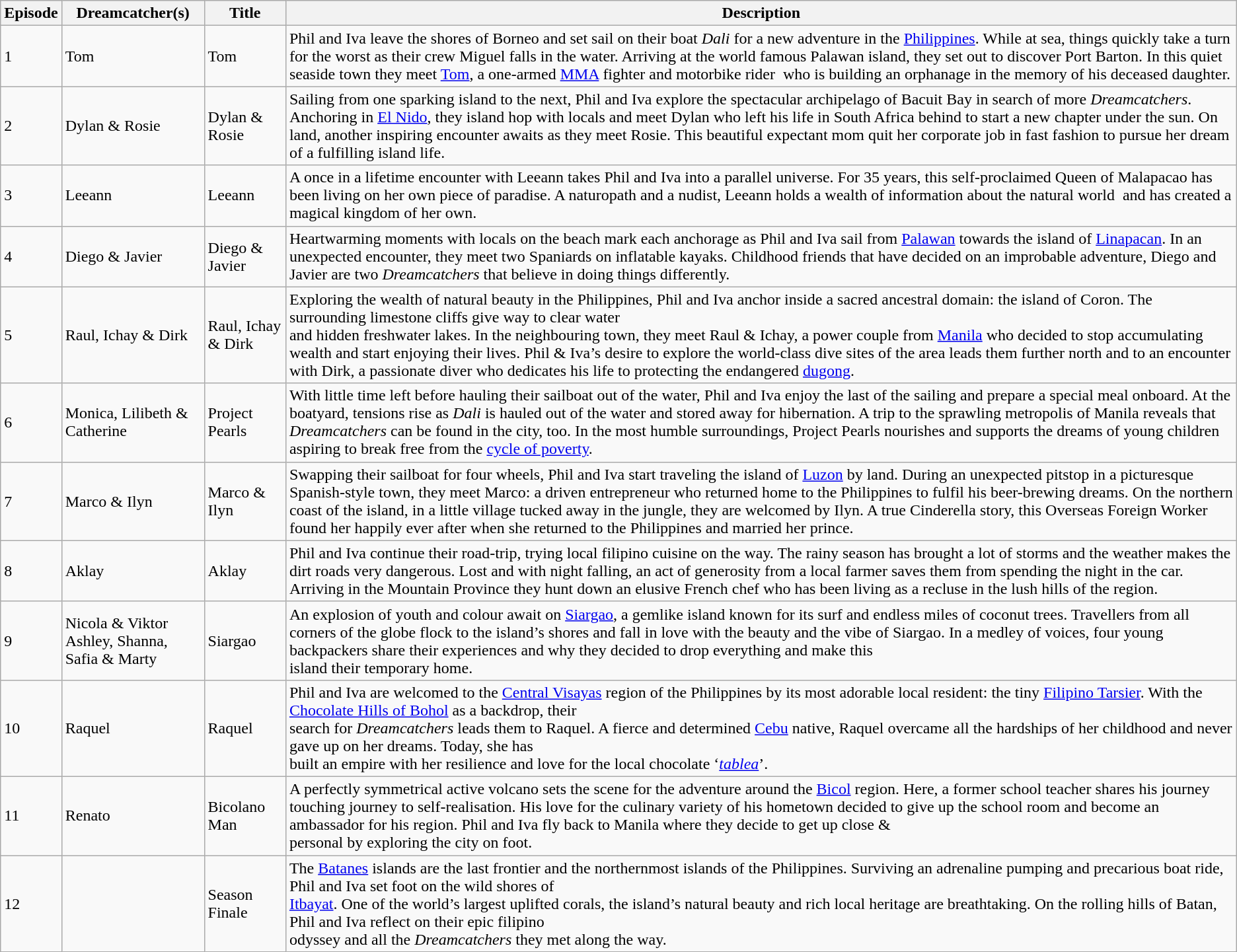<table class="wikitable mw-collapsible mw-collapsed">
<tr>
<th>Episode</th>
<th>Dreamcatcher(s)</th>
<th>Title</th>
<th>Description</th>
</tr>
<tr>
<td>1</td>
<td>Tom</td>
<td>Tom</td>
<td>Phil and Iva leave the shores of Borneo and set sail on their boat <em>Dali</em> for a new adventure in the <a href='#'>Philippines</a>. While at sea, things quickly take a turn for the worst as their crew Miguel falls in the water. Arriving at the world famous Palawan island, they set out to discover Port Barton. In this quiet seaside town they meet <a href='#'>Tom</a>, a one-armed <a href='#'>MMA</a> fighter and motorbike rider  who is building an orphanage in the memory of his deceased daughter.</td>
</tr>
<tr>
<td>2</td>
<td>Dylan & Rosie</td>
<td>Dylan & Rosie</td>
<td>Sailing from one sparking island to the next, Phil and Iva explore the spectacular archipelago of Bacuit Bay in search of more <em>Dreamcatchers</em>. Anchoring in <a href='#'>El Nido</a>, they island hop with locals and meet Dylan who left his life in South Africa behind to start a new chapter under the sun. On land, another inspiring encounter awaits as they meet Rosie. This beautiful expectant mom quit her corporate job in fast fashion to pursue her dream of a fulfilling island life.</td>
</tr>
<tr>
<td>3</td>
<td>Leeann</td>
<td>Leeann</td>
<td>A once in a lifetime encounter with Leeann takes Phil and Iva into a parallel universe. For 35 years, this self-proclaimed Queen of Malapacao has been living on her own piece of paradise. A naturopath and a nudist, Leeann holds a wealth of information about the natural world  and has created a magical kingdom of her own.</td>
</tr>
<tr>
<td>4</td>
<td>Diego & Javier</td>
<td>Diego & Javier</td>
<td>Heartwarming moments with locals on the beach mark each anchorage as Phil and Iva sail from <a href='#'>Palawan</a> towards the island of <a href='#'>Linapacan</a>. In an unexpected encounter, they meet two Spaniards on inflatable kayaks. Childhood friends that have decided on an improbable adventure, Diego and Javier are two <em>Dreamcatchers</em> that believe in doing things differently.</td>
</tr>
<tr>
<td>5</td>
<td>Raul, Ichay & Dirk</td>
<td>Raul, Ichay & Dirk</td>
<td>Exploring the wealth of natural beauty in the Philippines, Phil and Iva anchor inside a sacred ancestral domain: the island of Coron. The surrounding limestone cliffs give way to clear water<br>and hidden freshwater lakes. In the neighbouring town, they meet Raul & Ichay, a power couple from <a href='#'>Manila</a> who decided to stop accumulating wealth and start enjoying their lives. Phil & Iva’s desire to explore the world-class dive sites of the area leads them further north and to an encounter with Dirk, a passionate diver who dedicates his life to protecting the endangered <a href='#'>dugong</a>.</td>
</tr>
<tr>
<td>6</td>
<td>Monica, Lilibeth & Catherine</td>
<td>Project Pearls</td>
<td>With little time left before hauling their sailboat out of the water, Phil and Iva enjoy the last of the sailing and prepare a special meal onboard. At the boatyard, tensions rise as <em>Dali</em> is hauled out of the water and stored away for hibernation. A trip to the sprawling metropolis of Manila reveals that <em>Dreamcatchers</em> can be found in the city, too. In the most humble surroundings, Project Pearls nourishes and supports the dreams of young children aspiring to break free from the <a href='#'>cycle of poverty</a>.</td>
</tr>
<tr>
<td>7</td>
<td>Marco & Ilyn</td>
<td>Marco & Ilyn</td>
<td>Swapping their sailboat for four wheels, Phil and Iva start traveling the island of <a href='#'>Luzon</a> by land. During an unexpected pitstop in a picturesque Spanish-style town, they meet Marco: a driven entrepreneur who returned home to the Philippines to fulfil his beer-brewing dreams. On the northern coast of the island, in a little village tucked away in the jungle, they are welcomed by Ilyn. A true Cinderella story, this Overseas Foreign Worker found her happily ever after when she returned to the Philippines and married her prince.</td>
</tr>
<tr>
<td>8</td>
<td>Aklay</td>
<td>Aklay</td>
<td>Phil and Iva continue their road-trip, trying local filipino cuisine on the way. The rainy season has brought a lot of storms and the weather makes the dirt roads very dangerous. Lost and with night falling, an act of generosity from a local farmer saves them from spending the night in the car. Arriving in the Mountain Province they hunt down an elusive French chef who has been living as a recluse in the lush hills of the region.</td>
</tr>
<tr>
<td>9</td>
<td>Nicola & Viktor<br>Ashley, Shanna, Safia & Marty</td>
<td>Siargao</td>
<td>An explosion of youth and colour await on <a href='#'>Siargao</a>, a gemlike island known for its surf and endless miles of coconut trees. Travellers from all corners of the globe flock to the island’s shores and fall in love with the beauty and the vibe of Siargao. In a medley of voices, four young backpackers share their experiences and why they decided to drop everything and make this<br>island their temporary home.</td>
</tr>
<tr>
<td>10</td>
<td>Raquel</td>
<td>Raquel</td>
<td>Phil and Iva are welcomed to the <a href='#'>Central Visayas</a> region of the Philippines by its most adorable local resident: the tiny <a href='#'>Filipino Tarsier</a>. With the <a href='#'>Chocolate Hills of Bohol</a> as a backdrop, their<br>search for <em>Dreamcatchers</em> leads them to Raquel. A fierce and determined <a href='#'>Cebu</a> native, Raquel overcame all the hardships of her childhood and never gave up on her dreams. Today, she has<br>built an empire with her resilience and love for the local chocolate ‘<em><a href='#'>tablea</a></em>’.</td>
</tr>
<tr>
<td>11</td>
<td>Renato</td>
<td>Bicolano Man</td>
<td>A perfectly symmetrical active volcano sets the scene for the adventure around the <a href='#'>Bicol</a> region. Here, a former school teacher shares his journey touching journey to self-realisation. His love for the culinary variety of his hometown decided to give up the school room and become an ambassador for his region. Phil and Iva fly back to Manila where they decide to get up close &<br>personal by exploring the city on foot.</td>
</tr>
<tr>
<td>12</td>
<td></td>
<td>Season Finale</td>
<td>The <a href='#'>Batanes</a> islands are the last frontier and the northernmost islands of the Philippines. Surviving an adrenaline pumping and precarious boat ride, Phil and Iva set foot on the wild shores of<br><a href='#'>Itbayat</a>. One of the world’s largest uplifted corals, the island’s natural beauty and rich local heritage are breathtaking. On the rolling hills of Batan, Phil and Iva reflect on their epic filipino<br>odyssey and all the <em>Dreamcatchers</em> they met along the way.</td>
</tr>
</table>
